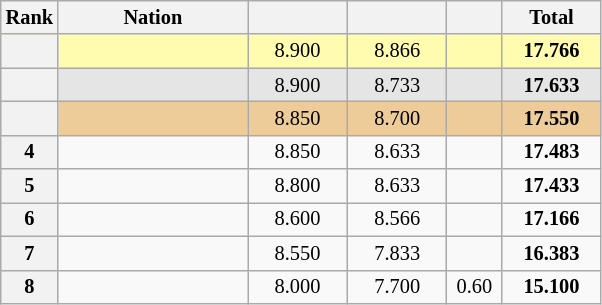<table class="wikitable sortable" style="text-align:center; font-size:85%">
<tr>
<th scope="col" style="width:25px;">Rank</th>
<th ! scope="col" style="width:120px;">Nation</th>
<th ! scope="col" style="width:60px;"></th>
<th ! scope="col" style="width:60px;"></th>
<th ! scope="col" style="width:30px;"></th>
<th ! scope="col" style="width:60px;">Total</th>
</tr>
<tr bgcolor=fffcaf>
<th scope=row></th>
<td align=left></td>
<td>8.900</td>
<td>8.866</td>
<td></td>
<td><strong>17.766</strong></td>
</tr>
<tr bgcolor=e5e5e5>
<th scope=row></th>
<td align=left></td>
<td>8.900</td>
<td>8.733</td>
<td></td>
<td><strong>17.633</strong></td>
</tr>
<tr bgcolor=eecc99>
<th scope=row></th>
<td align=left></td>
<td>8.850</td>
<td>8.700</td>
<td></td>
<td><strong>17.550</strong></td>
</tr>
<tr>
<th scope=row>4</th>
<td align=left></td>
<td>8.850</td>
<td>8.633</td>
<td></td>
<td><strong>17.483</strong></td>
</tr>
<tr>
<th scope=row>5</th>
<td align=left></td>
<td>8.800</td>
<td>8.633</td>
<td></td>
<td><strong>17.433</strong></td>
</tr>
<tr>
<th scope=row>6</th>
<td align=left></td>
<td>8.600</td>
<td>8.566</td>
<td></td>
<td><strong>17.166</strong></td>
</tr>
<tr>
<th scope=row>7</th>
<td align=left></td>
<td>8.550</td>
<td>7.833</td>
<td></td>
<td><strong>16.383</strong></td>
</tr>
<tr>
<th scope=row>8</th>
<td align=left></td>
<td>8.000</td>
<td>7.700</td>
<td>0.60</td>
<td><strong>15.100</strong></td>
</tr>
</table>
